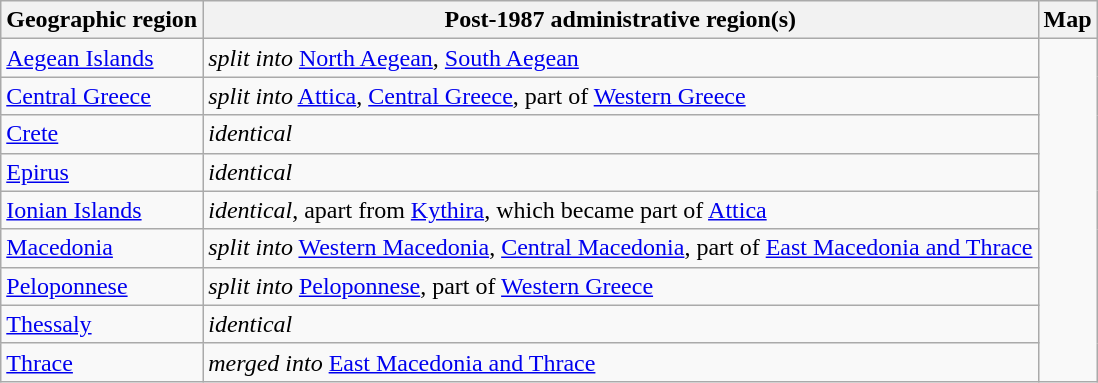<table class="wikitable">
<tr>
<th>Geographic region</th>
<th>Post-1987 administrative region(s)</th>
<th>Map</th>
</tr>
<tr>
<td><a href='#'>Aegean Islands</a></td>
<td><em>split into</em> <a href='#'>North Aegean</a>, <a href='#'>South Aegean</a></td>
<td rowspan="9"></td>
</tr>
<tr>
<td><a href='#'>Central Greece</a></td>
<td><em>split into</em> <a href='#'>Attica</a>, <a href='#'>Central Greece</a>, part of <a href='#'>Western Greece</a></td>
</tr>
<tr>
<td><a href='#'>Crete</a></td>
<td><em>identical</em></td>
</tr>
<tr>
<td><a href='#'>Epirus</a></td>
<td><em>identical</em></td>
</tr>
<tr>
<td><a href='#'>Ionian Islands</a></td>
<td><em>identical</em>, apart from <a href='#'>Kythira</a>, which became part of <a href='#'>Attica</a></td>
</tr>
<tr>
<td><a href='#'>Macedonia</a></td>
<td><em>split into</em> <a href='#'>Western Macedonia</a>, <a href='#'>Central Macedonia</a>, part of <a href='#'>East Macedonia and Thrace</a></td>
</tr>
<tr>
<td><a href='#'>Peloponnese</a></td>
<td><em>split into</em> <a href='#'>Peloponnese</a>, part of <a href='#'>Western Greece</a></td>
</tr>
<tr>
<td><a href='#'>Thessaly</a></td>
<td><em>identical</em></td>
</tr>
<tr>
<td><a href='#'>Thrace</a></td>
<td><em>merged into</em> <a href='#'>East Macedonia and Thrace</a></td>
</tr>
</table>
